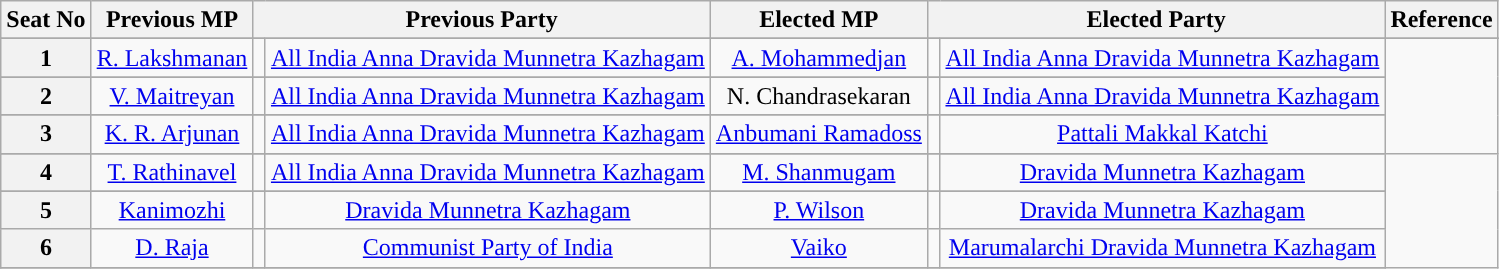<table class="wikitable">
<tr>
<th>Seat No</th>
<th>Previous MP</th>
<th colspan=2>Previous Party</th>
<th>Elected MP</th>
<th colspan=2>Elected Party</th>
<th>Reference</th>
</tr>
<tr>
</tr>
<tr style="text-align:center;">
<th>1</th>
<td><a href='#'>R. Lakshmanan</a></td>
<td width="1px"></td>
<td><a href='#'>All India Anna Dravida Munnetra Kazhagam</a></td>
<td><a href='#'>A. Mohammedjan</a></td>
<td width="1px"></td>
<td><a href='#'>All India Anna Dravida Munnetra Kazhagam</a></td>
<td rowspan=6></td>
</tr>
<tr>
</tr>
<tr style="text-align:center;">
<th>2</th>
<td><a href='#'>V. Maitreyan</a></td>
<td width="1px"></td>
<td><a href='#'>All India Anna Dravida Munnetra Kazhagam</a></td>
<td>N. Chandrasekaran</td>
<td width="1px"></td>
<td><a href='#'>All India Anna Dravida Munnetra Kazhagam</a></td>
</tr>
<tr>
</tr>
<tr style="text-align:center;">
<th>3</th>
<td><a href='#'>K. R. Arjunan</a></td>
<td width="1px"></td>
<td><a href='#'>All India Anna Dravida Munnetra Kazhagam</a></td>
<td><a href='#'>Anbumani Ramadoss</a></td>
<td width="1px"></td>
<td><a href='#'>Pattali Makkal Katchi</a></td>
</tr>
<tr>
</tr>
<tr style="text-align:center;">
<th>4</th>
<td><a href='#'>T. Rathinavel</a></td>
<td width="1px"></td>
<td><a href='#'>All India Anna Dravida Munnetra Kazhagam</a></td>
<td><a href='#'>M. Shanmugam</a></td>
<td width="1px"></td>
<td><a href='#'>Dravida Munnetra Kazhagam</a></td>
</tr>
<tr>
</tr>
<tr style="text-align:center;">
<th>5</th>
<td><a href='#'>Kanimozhi</a></td>
<td width="1px"></td>
<td><a href='#'>Dravida Munnetra Kazhagam</a></td>
<td><a href='#'>P. Wilson</a></td>
<td width="1px"></td>
<td><a href='#'>Dravida Munnetra Kazhagam</a></td>
</tr>
<tr style="text-align:center;">
<th>6</th>
<td><a href='#'>D. Raja</a></td>
<td width="1px"></td>
<td><a href='#'>Communist Party of India</a></td>
<td><a href='#'>Vaiko</a></td>
<td width="1px"></td>
<td><a href='#'>Marumalarchi Dravida Munnetra Kazhagam</a></td>
</tr>
<tr>
</tr>
</table>
